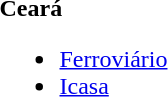<table>
<tr>
<td><strong>Ceará</strong><br><ul><li><a href='#'>Ferroviário</a></li><li><a href='#'>Icasa</a></li></ul></td>
</tr>
</table>
